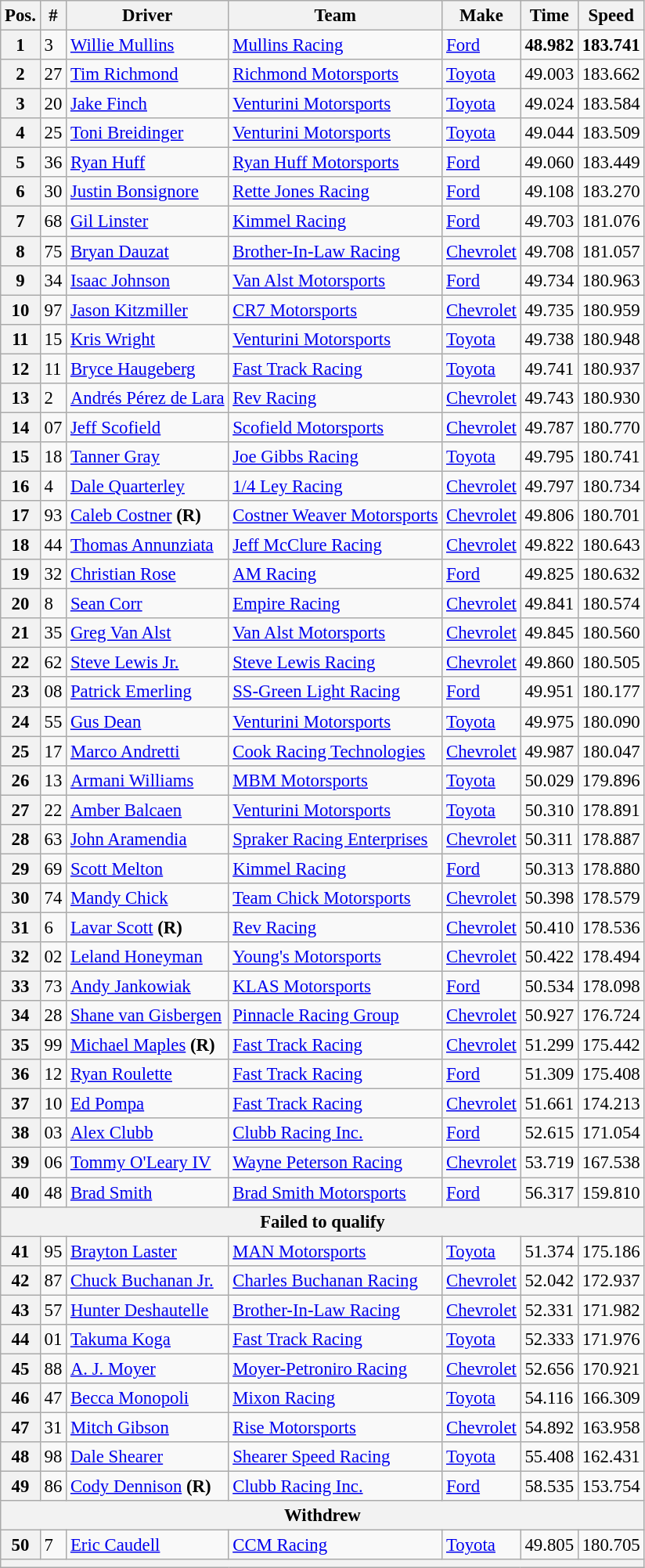<table class="wikitable" style="font-size:95%">
<tr>
<th>Pos.</th>
<th>#</th>
<th>Driver</th>
<th>Team</th>
<th>Make</th>
<th>Time</th>
<th>Speed</th>
</tr>
<tr>
<th>1</th>
<td>3</td>
<td><a href='#'>Willie Mullins</a></td>
<td><a href='#'>Mullins Racing</a></td>
<td><a href='#'>Ford</a></td>
<td><strong>48.982</strong></td>
<td><strong>183.741</strong></td>
</tr>
<tr>
<th>2</th>
<td>27</td>
<td><a href='#'>Tim Richmond</a></td>
<td><a href='#'>Richmond Motorsports</a></td>
<td><a href='#'>Toyota</a></td>
<td>49.003</td>
<td>183.662</td>
</tr>
<tr>
<th>3</th>
<td>20</td>
<td><a href='#'>Jake Finch</a></td>
<td><a href='#'>Venturini Motorsports</a></td>
<td><a href='#'>Toyota</a></td>
<td>49.024</td>
<td>183.584</td>
</tr>
<tr>
<th>4</th>
<td>25</td>
<td><a href='#'>Toni Breidinger</a></td>
<td><a href='#'>Venturini Motorsports</a></td>
<td><a href='#'>Toyota</a></td>
<td>49.044</td>
<td>183.509</td>
</tr>
<tr>
<th>5</th>
<td>36</td>
<td><a href='#'>Ryan Huff</a></td>
<td><a href='#'>Ryan Huff Motorsports</a></td>
<td><a href='#'>Ford</a></td>
<td>49.060</td>
<td>183.449</td>
</tr>
<tr>
<th>6</th>
<td>30</td>
<td><a href='#'>Justin Bonsignore</a></td>
<td><a href='#'>Rette Jones Racing</a></td>
<td><a href='#'>Ford</a></td>
<td>49.108</td>
<td>183.270</td>
</tr>
<tr>
<th>7</th>
<td>68</td>
<td><a href='#'>Gil Linster</a></td>
<td><a href='#'>Kimmel Racing</a></td>
<td><a href='#'>Ford</a></td>
<td>49.703</td>
<td>181.076</td>
</tr>
<tr>
<th>8</th>
<td>75</td>
<td><a href='#'>Bryan Dauzat</a></td>
<td><a href='#'>Brother-In-Law Racing</a></td>
<td><a href='#'>Chevrolet</a></td>
<td>49.708</td>
<td>181.057</td>
</tr>
<tr>
<th>9</th>
<td>34</td>
<td><a href='#'>Isaac Johnson</a></td>
<td><a href='#'>Van Alst Motorsports</a></td>
<td><a href='#'>Ford</a></td>
<td>49.734</td>
<td>180.963</td>
</tr>
<tr>
<th>10</th>
<td>97</td>
<td><a href='#'>Jason Kitzmiller</a></td>
<td><a href='#'>CR7 Motorsports</a></td>
<td><a href='#'>Chevrolet</a></td>
<td>49.735</td>
<td>180.959</td>
</tr>
<tr>
<th>11</th>
<td>15</td>
<td><a href='#'>Kris Wright</a></td>
<td><a href='#'>Venturini Motorsports</a></td>
<td><a href='#'>Toyota</a></td>
<td>49.738</td>
<td>180.948</td>
</tr>
<tr>
<th>12</th>
<td>11</td>
<td><a href='#'>Bryce Haugeberg</a></td>
<td><a href='#'>Fast Track Racing</a></td>
<td><a href='#'>Toyota</a></td>
<td>49.741</td>
<td>180.937</td>
</tr>
<tr>
<th>13</th>
<td>2</td>
<td><a href='#'>Andrés Pérez de Lara</a></td>
<td><a href='#'>Rev Racing</a></td>
<td><a href='#'>Chevrolet</a></td>
<td>49.743</td>
<td>180.930</td>
</tr>
<tr>
<th>14</th>
<td>07</td>
<td><a href='#'>Jeff Scofield</a></td>
<td><a href='#'>Scofield Motorsports</a></td>
<td><a href='#'>Chevrolet</a></td>
<td>49.787</td>
<td>180.770</td>
</tr>
<tr>
<th>15</th>
<td>18</td>
<td><a href='#'>Tanner Gray</a></td>
<td><a href='#'>Joe Gibbs Racing</a></td>
<td><a href='#'>Toyota</a></td>
<td>49.795</td>
<td>180.741</td>
</tr>
<tr>
<th>16</th>
<td>4</td>
<td><a href='#'>Dale Quarterley</a></td>
<td><a href='#'>1/4 Ley Racing</a></td>
<td><a href='#'>Chevrolet</a></td>
<td>49.797</td>
<td>180.734</td>
</tr>
<tr>
<th>17</th>
<td>93</td>
<td><a href='#'>Caleb Costner</a> <strong>(R)</strong></td>
<td><a href='#'>Costner Weaver Motorsports</a></td>
<td><a href='#'>Chevrolet</a></td>
<td>49.806</td>
<td>180.701</td>
</tr>
<tr>
<th>18</th>
<td>44</td>
<td><a href='#'>Thomas Annunziata</a></td>
<td><a href='#'>Jeff McClure Racing</a></td>
<td><a href='#'>Chevrolet</a></td>
<td>49.822</td>
<td>180.643</td>
</tr>
<tr>
<th>19</th>
<td>32</td>
<td><a href='#'>Christian Rose</a></td>
<td><a href='#'>AM Racing</a></td>
<td><a href='#'>Ford</a></td>
<td>49.825</td>
<td>180.632</td>
</tr>
<tr>
<th>20</th>
<td>8</td>
<td><a href='#'>Sean Corr</a></td>
<td><a href='#'>Empire Racing</a></td>
<td><a href='#'>Chevrolet</a></td>
<td>49.841</td>
<td>180.574</td>
</tr>
<tr>
<th>21</th>
<td>35</td>
<td><a href='#'>Greg Van Alst</a></td>
<td><a href='#'>Van Alst Motorsports</a></td>
<td><a href='#'>Chevrolet</a></td>
<td>49.845</td>
<td>180.560</td>
</tr>
<tr>
<th>22</th>
<td>62</td>
<td><a href='#'>Steve Lewis Jr.</a></td>
<td><a href='#'>Steve Lewis Racing</a></td>
<td><a href='#'>Chevrolet</a></td>
<td>49.860</td>
<td>180.505</td>
</tr>
<tr>
<th>23</th>
<td>08</td>
<td><a href='#'>Patrick Emerling</a></td>
<td><a href='#'>SS-Green Light Racing</a></td>
<td><a href='#'>Ford</a></td>
<td>49.951</td>
<td>180.177</td>
</tr>
<tr>
<th>24</th>
<td>55</td>
<td><a href='#'>Gus Dean</a></td>
<td><a href='#'>Venturini Motorsports</a></td>
<td><a href='#'>Toyota</a></td>
<td>49.975</td>
<td>180.090</td>
</tr>
<tr>
<th>25</th>
<td>17</td>
<td><a href='#'>Marco Andretti</a></td>
<td><a href='#'>Cook Racing Technologies</a></td>
<td><a href='#'>Chevrolet</a></td>
<td>49.987</td>
<td>180.047</td>
</tr>
<tr>
<th>26</th>
<td>13</td>
<td><a href='#'>Armani Williams</a></td>
<td><a href='#'>MBM Motorsports</a></td>
<td><a href='#'>Toyota</a></td>
<td>50.029</td>
<td>179.896</td>
</tr>
<tr>
<th>27</th>
<td>22</td>
<td><a href='#'>Amber Balcaen</a></td>
<td><a href='#'>Venturini Motorsports</a></td>
<td><a href='#'>Toyota</a></td>
<td>50.310</td>
<td>178.891</td>
</tr>
<tr>
<th>28</th>
<td>63</td>
<td><a href='#'>John Aramendia</a></td>
<td><a href='#'>Spraker Racing Enterprises</a></td>
<td><a href='#'>Chevrolet</a></td>
<td>50.311</td>
<td>178.887</td>
</tr>
<tr>
<th>29</th>
<td>69</td>
<td><a href='#'>Scott Melton</a></td>
<td><a href='#'>Kimmel Racing</a></td>
<td><a href='#'>Ford</a></td>
<td>50.313</td>
<td>178.880</td>
</tr>
<tr>
<th>30</th>
<td>74</td>
<td><a href='#'>Mandy Chick</a></td>
<td><a href='#'>Team Chick Motorsports</a></td>
<td><a href='#'>Chevrolet</a></td>
<td>50.398</td>
<td>178.579</td>
</tr>
<tr>
<th>31</th>
<td>6</td>
<td><a href='#'>Lavar Scott</a> <strong>(R)</strong></td>
<td><a href='#'>Rev Racing</a></td>
<td><a href='#'>Chevrolet</a></td>
<td>50.410</td>
<td>178.536</td>
</tr>
<tr>
<th>32</th>
<td>02</td>
<td><a href='#'>Leland Honeyman</a></td>
<td><a href='#'>Young's Motorsports</a></td>
<td><a href='#'>Chevrolet</a></td>
<td>50.422</td>
<td>178.494</td>
</tr>
<tr>
<th>33</th>
<td>73</td>
<td><a href='#'>Andy Jankowiak</a></td>
<td><a href='#'>KLAS Motorsports</a></td>
<td><a href='#'>Ford</a></td>
<td>50.534</td>
<td>178.098</td>
</tr>
<tr>
<th>34</th>
<td>28</td>
<td><a href='#'>Shane van Gisbergen</a></td>
<td><a href='#'>Pinnacle Racing Group</a></td>
<td><a href='#'>Chevrolet</a></td>
<td>50.927</td>
<td>176.724</td>
</tr>
<tr>
<th>35</th>
<td>99</td>
<td><a href='#'>Michael Maples</a> <strong>(R)</strong></td>
<td><a href='#'>Fast Track Racing</a></td>
<td><a href='#'>Chevrolet</a></td>
<td>51.299</td>
<td>175.442</td>
</tr>
<tr>
<th>36</th>
<td>12</td>
<td><a href='#'>Ryan Roulette</a></td>
<td><a href='#'>Fast Track Racing</a></td>
<td><a href='#'>Ford</a></td>
<td>51.309</td>
<td>175.408</td>
</tr>
<tr>
<th>37</th>
<td>10</td>
<td><a href='#'>Ed Pompa</a></td>
<td><a href='#'>Fast Track Racing</a></td>
<td><a href='#'>Chevrolet</a></td>
<td>51.661</td>
<td>174.213</td>
</tr>
<tr>
<th>38</th>
<td>03</td>
<td><a href='#'>Alex Clubb</a></td>
<td><a href='#'>Clubb Racing Inc.</a></td>
<td><a href='#'>Ford</a></td>
<td>52.615</td>
<td>171.054</td>
</tr>
<tr>
<th>39</th>
<td>06</td>
<td><a href='#'>Tommy O'Leary IV</a></td>
<td><a href='#'>Wayne Peterson Racing</a></td>
<td><a href='#'>Chevrolet</a></td>
<td>53.719</td>
<td>167.538</td>
</tr>
<tr>
<th>40</th>
<td>48</td>
<td><a href='#'>Brad Smith</a></td>
<td><a href='#'>Brad Smith Motorsports</a></td>
<td><a href='#'>Ford</a></td>
<td>56.317</td>
<td>159.810</td>
</tr>
<tr>
<th colspan="7">Failed to qualify</th>
</tr>
<tr>
<th>41</th>
<td>95</td>
<td><a href='#'>Brayton Laster</a></td>
<td><a href='#'>MAN Motorsports</a></td>
<td><a href='#'>Toyota</a></td>
<td>51.374</td>
<td>175.186</td>
</tr>
<tr>
<th>42</th>
<td>87</td>
<td><a href='#'>Chuck Buchanan Jr.</a></td>
<td><a href='#'>Charles Buchanan Racing</a></td>
<td><a href='#'>Chevrolet</a></td>
<td>52.042</td>
<td>172.937</td>
</tr>
<tr>
<th>43</th>
<td>57</td>
<td><a href='#'>Hunter Deshautelle</a></td>
<td><a href='#'>Brother-In-Law Racing</a></td>
<td><a href='#'>Chevrolet</a></td>
<td>52.331</td>
<td>171.982</td>
</tr>
<tr>
<th>44</th>
<td>01</td>
<td><a href='#'>Takuma Koga</a></td>
<td><a href='#'>Fast Track Racing</a></td>
<td><a href='#'>Toyota</a></td>
<td>52.333</td>
<td>171.976</td>
</tr>
<tr>
<th>45</th>
<td>88</td>
<td><a href='#'>A. J. Moyer</a></td>
<td><a href='#'>Moyer-Petroniro Racing</a></td>
<td><a href='#'>Chevrolet</a></td>
<td>52.656</td>
<td>170.921</td>
</tr>
<tr>
<th>46</th>
<td>47</td>
<td><a href='#'>Becca Monopoli</a></td>
<td><a href='#'>Mixon Racing</a></td>
<td><a href='#'>Toyota</a></td>
<td>54.116</td>
<td>166.309</td>
</tr>
<tr>
<th>47</th>
<td>31</td>
<td><a href='#'>Mitch Gibson</a></td>
<td><a href='#'>Rise Motorsports</a></td>
<td><a href='#'>Chevrolet</a></td>
<td>54.892</td>
<td>163.958</td>
</tr>
<tr>
<th>48</th>
<td>98</td>
<td><a href='#'>Dale Shearer</a></td>
<td><a href='#'>Shearer Speed Racing</a></td>
<td><a href='#'>Toyota</a></td>
<td>55.408</td>
<td>162.431</td>
</tr>
<tr>
<th>49</th>
<td>86</td>
<td><a href='#'>Cody Dennison</a> <strong>(R)</strong></td>
<td><a href='#'>Clubb Racing Inc.</a></td>
<td><a href='#'>Ford</a></td>
<td>58.535</td>
<td>153.754</td>
</tr>
<tr>
<th colspan="7">Withdrew</th>
</tr>
<tr>
<th>50</th>
<td>7</td>
<td><a href='#'>Eric Caudell</a></td>
<td><a href='#'>CCM Racing</a></td>
<td><a href='#'>Toyota</a></td>
<td>49.805</td>
<td>180.705</td>
</tr>
<tr>
<th colspan="7"></th>
</tr>
</table>
